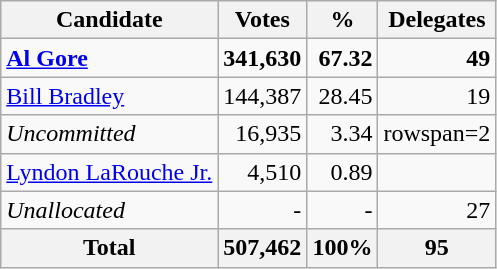<table class="wikitable sortable" style="text-align:right;">
<tr>
<th>Candidate</th>
<th>Votes</th>
<th>%</th>
<th>Delegates</th>
</tr>
<tr>
<td style="text-align:left;" data-sort-value="Gore, Al"><strong><a href='#'>Al Gore</a></strong></td>
<td><strong>341,630</strong></td>
<td><strong>67.32</strong></td>
<td><strong>49</strong></td>
</tr>
<tr>
<td style="text-align:left;" data-sort-value="Bradley, Bill"><a href='#'>Bill Bradley</a></td>
<td>144,387</td>
<td>28.45</td>
<td>19</td>
</tr>
<tr>
<td style="text-align:left;" data-sort-value="ZZZ"><em>Uncommitted</em></td>
<td>16,935</td>
<td>3.34</td>
<td>rowspan=2 </td>
</tr>
<tr>
<td style="text-align:left;" data-sort-value="LaRouche Jr., Lyndon"><a href='#'>Lyndon LaRouche Jr.</a></td>
<td>4,510</td>
<td>0.89</td>
</tr>
<tr>
<td style="text-align:left;" data-sort-value="ZZZ"><em>Unallocated</em></td>
<td>-</td>
<td>-</td>
<td>27</td>
</tr>
<tr>
<th>Total</th>
<th>507,462</th>
<th>100%</th>
<th>95</th>
</tr>
</table>
